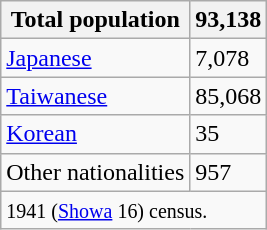<table class=wikitable>
<tr>
<th>Total population</th>
<th>93,138</th>
</tr>
<tr>
<td><a href='#'>Japanese</a></td>
<td>7,078</td>
</tr>
<tr>
<td><a href='#'>Taiwanese</a></td>
<td>85,068</td>
</tr>
<tr>
<td><a href='#'>Korean</a></td>
<td>35</td>
</tr>
<tr>
<td>Other nationalities</td>
<td>957</td>
</tr>
<tr>
<td colspan=2><small>1941 (<a href='#'>Showa</a> 16) census.</small></td>
</tr>
</table>
